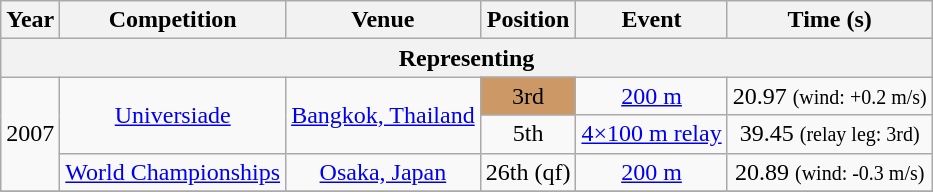<table class="wikitable sortable" style=text-align:center>
<tr>
<th>Year</th>
<th>Competition</th>
<th>Venue</th>
<th>Position</th>
<th>Event</th>
<th>Time (s)</th>
</tr>
<tr>
<th colspan="7">Representing </th>
</tr>
<tr>
<td rowspan=3>2007</td>
<td rowspan=2><a href='#'>Universiade</a></td>
<td rowspan=2><a href='#'>Bangkok, Thailand</a></td>
<td bgcolor="cc9966">3rd</td>
<td><a href='#'>200 m</a></td>
<td>20.97 <small>(wind: +0.2 m/s)</small></td>
</tr>
<tr>
<td>5th</td>
<td><a href='#'>4×100 m relay</a></td>
<td>39.45 <small>(relay leg: 3rd)</small></td>
</tr>
<tr>
<td><a href='#'>World Championships</a></td>
<td><a href='#'>Osaka, Japan</a></td>
<td>26th (qf)</td>
<td><a href='#'>200 m</a></td>
<td>20.89 <small>(wind: -0.3 m/s)</small></td>
</tr>
<tr>
</tr>
</table>
